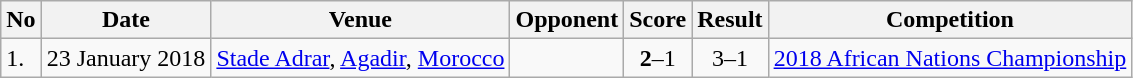<table class="wikitable" style="font-size:100%;">
<tr>
<th>No</th>
<th>Date</th>
<th>Venue</th>
<th>Opponent</th>
<th>Score</th>
<th>Result</th>
<th>Competition</th>
</tr>
<tr>
<td>1.</td>
<td>23 January 2018</td>
<td><a href='#'>Stade Adrar</a>, <a href='#'>Agadir</a>, <a href='#'>Morocco</a></td>
<td></td>
<td align=center><strong>2</strong>–1</td>
<td align=center>3–1</td>
<td><a href='#'>2018 African Nations Championship</a></td>
</tr>
</table>
